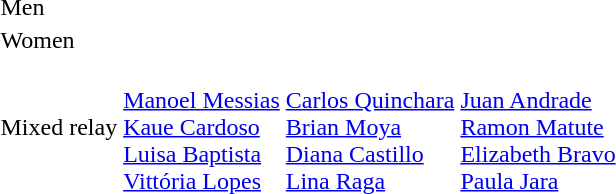<table>
<tr>
<td>Men</td>
<td></td>
<td></td>
<td></td>
</tr>
<tr>
<td>Women</td>
<td></td>
<td></td>
<td></td>
</tr>
<tr>
<td>Mixed relay</td>
<td><br><a href='#'>Manoel Messias</a><br><a href='#'>Kaue Cardoso</a><br><a href='#'>Luisa Baptista</a><br><a href='#'>Vittória Lopes</a></td>
<td><br><a href='#'>Carlos Quinchara</a><br><a href='#'>Brian Moya</a><br><a href='#'>Diana Castillo</a><br><a href='#'>Lina Raga</a></td>
<td><br><a href='#'>Juan Andrade</a><br><a href='#'>Ramon Matute</a><br><a href='#'>Elizabeth Bravo</a><br><a href='#'>Paula Jara</a></td>
</tr>
</table>
